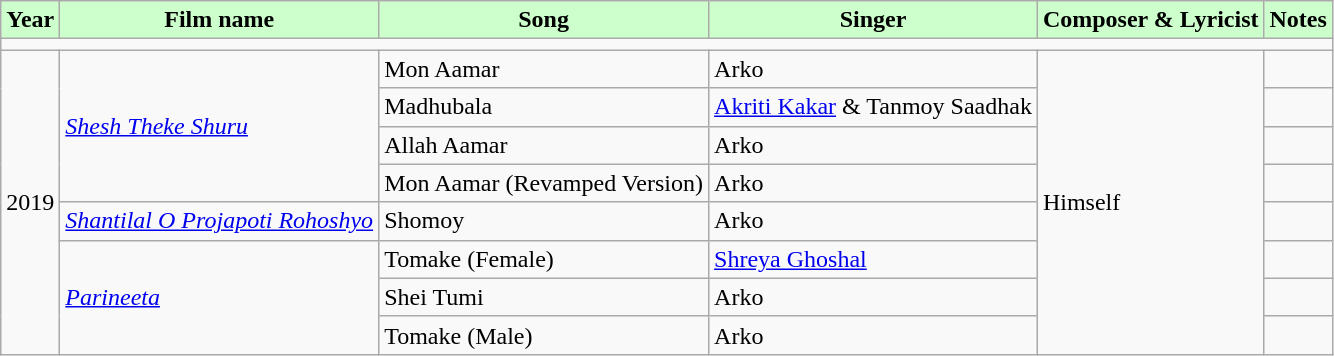<table class="wikitable sortable">
<tr style="background:#cfc; text-align:center;">
<td><strong>Year</strong></td>
<td><strong> Film name</strong></td>
<td><strong>Song</strong></td>
<td><strong>Singer</strong></td>
<td><strong>Composer & Lyricist </strong></td>
<td><strong>Notes</strong></td>
</tr>
<tr>
<td colspan="6"></td>
</tr>
<tr>
<td rowspan="8">2019</td>
<td rowspan="4"><em><a href='#'>Shesh Theke Shuru</a></em></td>
<td>Mon Aamar</td>
<td>Arko</td>
<td rowspan="8">Himself</td>
<td></td>
</tr>
<tr>
<td>Madhubala</td>
<td><a href='#'>Akriti Kakar</a> & Tanmoy Saadhak</td>
<td></td>
</tr>
<tr>
<td>Allah Aamar</td>
<td>Arko</td>
<td></td>
</tr>
<tr>
<td>Mon Aamar (Revamped Version)</td>
<td>Arko</td>
<td></td>
</tr>
<tr>
<td><em><a href='#'>Shantilal O Projapoti Rohoshyo</a></em></td>
<td>Shomoy</td>
<td>Arko</td>
<td></td>
</tr>
<tr>
<td rowspan="3"><em><a href='#'>Parineeta</a></em></td>
<td>Tomake (Female)</td>
<td><a href='#'>Shreya Ghoshal</a></td>
<td></td>
</tr>
<tr>
<td>Shei Tumi</td>
<td>Arko</td>
<td></td>
</tr>
<tr>
<td>Tomake (Male)</td>
<td>Arko</td>
<td></td>
</tr>
</table>
